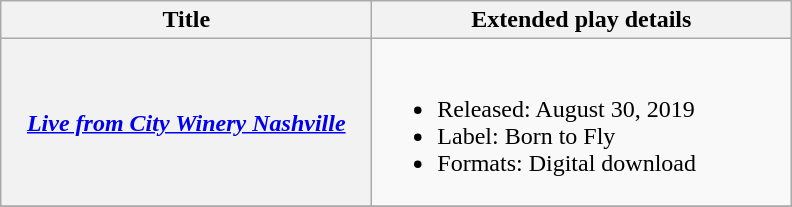<table class="wikitable plainrowheaders" style="text-align:center;" border="1">
<tr>
<th style="width:15em;">Title</th>
<th style="width:17em;">Extended play details</th>
</tr>
<tr>
<th scope="row"><em><a href='#'>Live from City Winery Nashville</a></em><br></th>
<td align="left"><br><ul><li>Released: August 30, 2019</li><li>Label: Born to Fly</li><li>Formats: Digital download</li></ul></td>
</tr>
<tr>
</tr>
</table>
